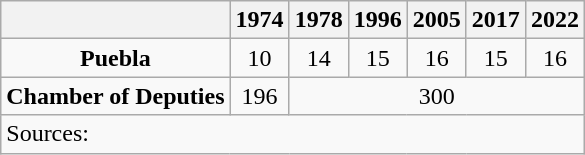<table class="wikitable" style="text-align: center">
<tr>
<th></th>
<th>1974</th>
<th>1978</th>
<th>1996</th>
<th>2005</th>
<th>2017</th>
<th>2022</th>
</tr>
<tr>
<td><strong>Puebla</strong></td>
<td>10</td>
<td>14</td>
<td>15</td>
<td>16</td>
<td>15</td>
<td>16</td>
</tr>
<tr>
<td><strong>Chamber of Deputies</strong></td>
<td>196</td>
<td colspan=5>300</td>
</tr>
<tr>
<td colspan=7 style="text-align: left">Sources: </td>
</tr>
</table>
